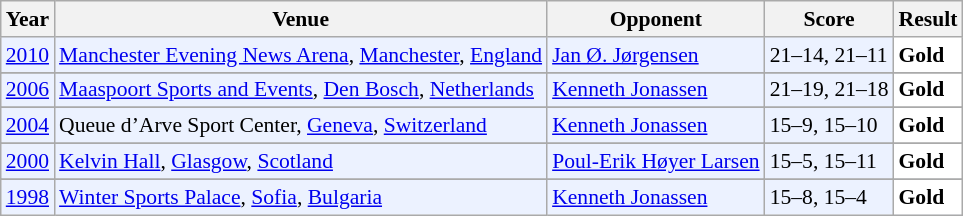<table class="sortable wikitable" style="font-size: 90%;">
<tr>
<th>Year</th>
<th>Venue</th>
<th>Opponent</th>
<th>Score</th>
<th>Result</th>
</tr>
<tr style="background:#ECF2FF">
<td align="center"><a href='#'>2010</a></td>
<td align="left"><a href='#'>Manchester Evening News Arena</a>, <a href='#'>Manchester</a>, <a href='#'>England</a></td>
<td align="left"> <a href='#'>Jan Ø. Jørgensen</a></td>
<td align="left">21–14, 21–11</td>
<td style="text-align:left; background:white"> <strong>Gold</strong></td>
</tr>
<tr>
</tr>
<tr style="background:#ECF2FF">
<td align="center"><a href='#'>2006</a></td>
<td align="left"><a href='#'>Maaspoort Sports and Events</a>, <a href='#'>Den Bosch</a>, <a href='#'>Netherlands</a></td>
<td align="left"> <a href='#'>Kenneth Jonassen</a></td>
<td align="left">21–19, 21–18</td>
<td style="text-align:left; background:white"> <strong>Gold</strong></td>
</tr>
<tr>
</tr>
<tr style="background:#ECF2FF">
<td align="center"><a href='#'>2004</a></td>
<td align="left">Queue d’Arve Sport Center, <a href='#'>Geneva</a>, <a href='#'>Switzerland</a></td>
<td align="left"> <a href='#'>Kenneth Jonassen</a></td>
<td align="left">15–9, 15–10</td>
<td style="text-align:left; background:white"> <strong>Gold</strong></td>
</tr>
<tr>
</tr>
<tr style="background:#ECF2FF">
<td align="center"><a href='#'>2000</a></td>
<td align="left"><a href='#'>Kelvin Hall</a>, <a href='#'>Glasgow</a>, <a href='#'>Scotland</a></td>
<td align="left"> <a href='#'>Poul-Erik Høyer Larsen</a></td>
<td align="left">15–5, 15–11</td>
<td style="text-align:left; background:white"> <strong>Gold</strong></td>
</tr>
<tr>
</tr>
<tr style="background:#ECF2FF">
<td align="center"><a href='#'>1998</a></td>
<td align="left"><a href='#'>Winter Sports Palace</a>, <a href='#'>Sofia</a>, <a href='#'>Bulgaria</a></td>
<td align="left"> <a href='#'>Kenneth Jonassen</a></td>
<td align="left">15–8, 15–4</td>
<td style="text-align:left; background:white"> <strong>Gold</strong></td>
</tr>
</table>
